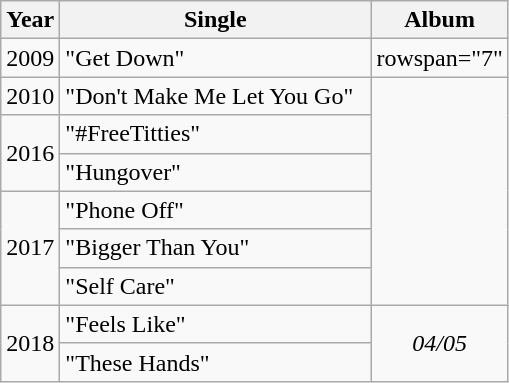<table class="wikitable" style="text-align:center;">
<tr>
<th>Year</th>
<th style="width:200px;">Single</th>
<th>Album</th>
</tr>
<tr>
<td>2009</td>
<td align="left">"Get Down"</td>
<td>rowspan="7" </td>
</tr>
<tr>
<td>2010</td>
<td align="left">"Don't Make Me Let You Go"</td>
</tr>
<tr>
<td rowspan="2">2016</td>
<td align="left">"#FreeTitties"</td>
</tr>
<tr>
<td align="left">"Hungover"</td>
</tr>
<tr>
<td rowspan="3">2017</td>
<td align="left">"Phone Off"</td>
</tr>
<tr>
<td align="left">"Bigger Than You"</td>
</tr>
<tr>
<td align="left">"Self Care"</td>
</tr>
<tr>
<td rowspan="2">2018</td>
<td align="left">"Feels Like"</td>
<td rowspan="2"><em>04/05</em></td>
</tr>
<tr>
<td align="left">"These Hands"</td>
</tr>
</table>
